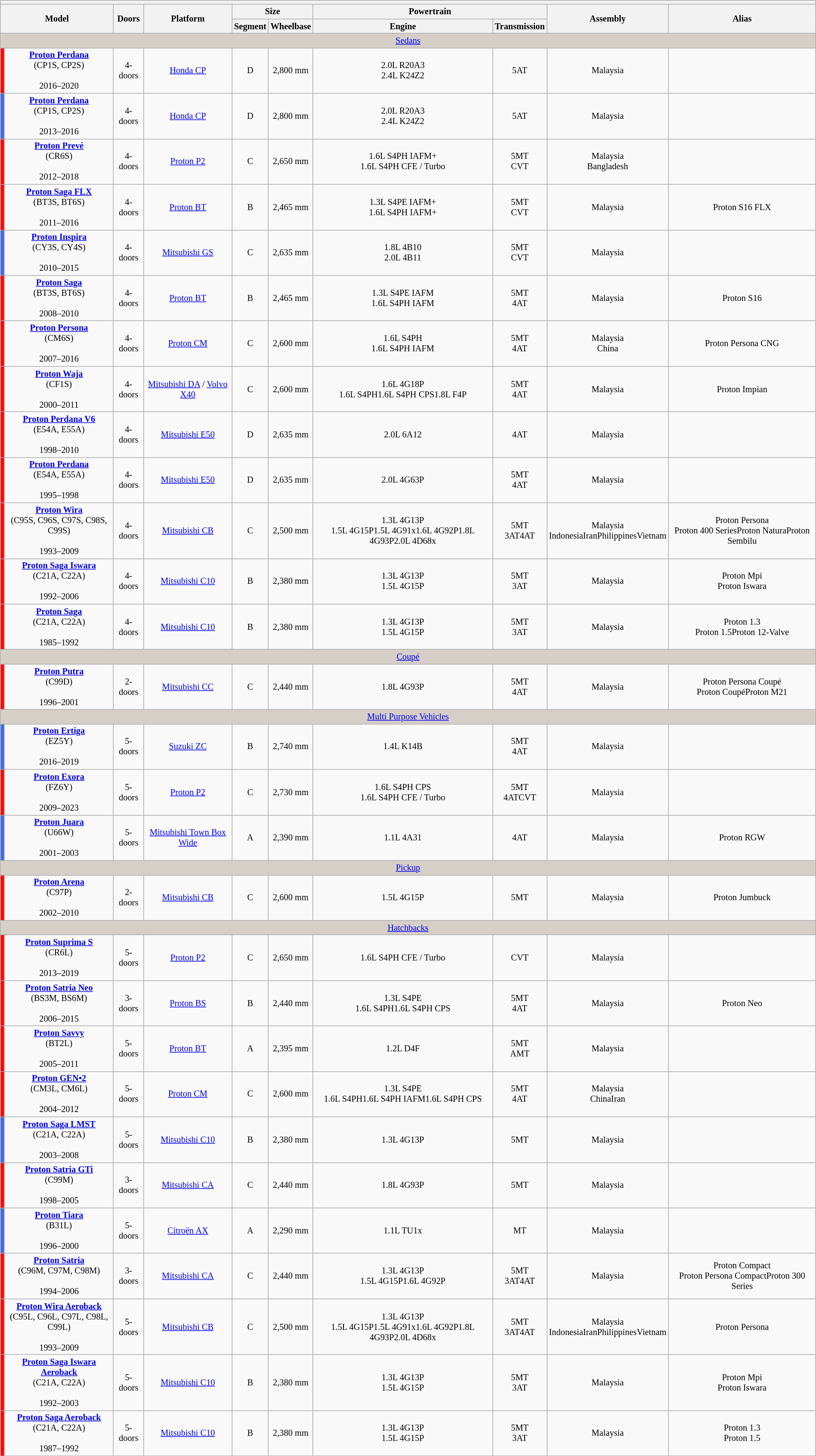<table class="wikitable" style="width:100%; font-size:85%; text-align:center;">
<tr bgcolor="#ececec">
<th colspan="10"></th>
</tr>
<tr>
<th colspan="2" rowspan="2">Model</th>
<th rowspan="2">Doors</th>
<th rowspan="2">Platform</th>
<th colspan="2">Size</th>
<th colspan="2">Powertrain</th>
<th rowspan="2">Assembly</th>
<th rowspan="2">Alias</th>
</tr>
<tr>
<th>Segment</th>
<th>Wheelbase</th>
<th>Engine</th>
<th>Transmission</th>
</tr>
<tr bgcolor="#d6cfc7">
<td colspan="10"><a href='#'>Sedans</a></td>
</tr>
<tr>
<td style="background: #ff0000"></td>
<td><strong><a href='#'>Proton Perdana</a></strong><br>(CP1S, CP2S)<br><br>2016–2020</td>
<td>4-doors</td>
<td><a href='#'>Honda CP</a></td>
<td>D</td>
<td>2,800 mm</td>
<td>2.0L R20A3<br>2.4L K24Z2</td>
<td>5AT</td>
<td>Malaysia</td>
<td></td>
</tr>
<tr>
<td style="background: #4169e1"></td>
<td><strong><a href='#'>Proton Perdana</a></strong><br>(CP1S, CP2S)<br><br>2013–2016</td>
<td>4-doors</td>
<td><a href='#'>Honda CP</a></td>
<td>D</td>
<td>2,800 mm</td>
<td>2.0L R20A3<br>2.4L K24Z2</td>
<td>5AT</td>
<td>Malaysia</td>
<td></td>
</tr>
<tr>
<td style="background: #ff0000"></td>
<td><strong><a href='#'>Proton Prevé</a></strong><br>(CR6S)<br><br>2012–2018</td>
<td>4-doors</td>
<td><a href='#'>Proton P2</a></td>
<td>C</td>
<td>2,650 mm</td>
<td>1.6L S4PH IAFM+<br>1.6L S4PH CFE / Turbo</td>
<td>5MT<br>CVT</td>
<td>Malaysia<br>Bangladesh</td>
<td></td>
</tr>
<tr>
<td style="background: #ff0000"></td>
<td><strong><a href='#'>Proton Saga FLX</a></strong><br>(BT3S, BT6S)<br><br>2011–2016</td>
<td>4-doors</td>
<td><a href='#'>Proton BT</a></td>
<td>B</td>
<td>2,465 mm</td>
<td>1.3L S4PE IAFM+<br>1.6L S4PH IAFM+</td>
<td>5MT<br>CVT</td>
<td>Malaysia</td>
<td>Proton S16 FLX</td>
</tr>
<tr>
<td style="background: #4169e1"></td>
<td><strong><a href='#'>Proton Inspira</a></strong><br>(CY3S, CY4S)<br><br>2010–2015</td>
<td>4-doors</td>
<td><a href='#'>Mitsubishi GS</a></td>
<td>C</td>
<td>2,635 mm</td>
<td>1.8L 4B10<br>2.0L 4B11</td>
<td>5MT<br>CVT</td>
<td>Malaysia</td>
<td></td>
</tr>
<tr>
<td style="background: #ff0000"></td>
<td><strong><a href='#'>Proton Saga</a></strong><br>(BT3S, BT6S)<br><br>2008–2010</td>
<td>4-doors</td>
<td><a href='#'>Proton BT</a></td>
<td>B</td>
<td>2,465 mm</td>
<td>1.3L S4PE IAFM<br>1.6L S4PH IAFM</td>
<td>5MT<br>4AT</td>
<td>Malaysia</td>
<td>Proton S16</td>
</tr>
<tr>
<td style="background: #ff0000"></td>
<td><strong><a href='#'>Proton Persona</a></strong><br>(CM6S)<br><br>2007–2016</td>
<td>4-doors</td>
<td><a href='#'>Proton CM</a></td>
<td>C</td>
<td>2,600 mm</td>
<td>1.6L S4PH<br>1.6L S4PH IAFM</td>
<td>5MT<br>4AT</td>
<td>Malaysia<br>China</td>
<td>Proton Persona CNG</td>
</tr>
<tr>
<td style="background: #ff0000"></td>
<td><strong><a href='#'>Proton Waja</a></strong><br>(CF1S)<br><br>2000–2011</td>
<td>4-doors</td>
<td><a href='#'>Mitsubishi DA</a> / <a href='#'>Volvo X40</a></td>
<td>C</td>
<td>2,600 mm</td>
<td>1.6L 4G18P<br>1.6L S4PH1.6L S4PH CPS1.8L F4P</td>
<td>5MT<br>4AT</td>
<td>Malaysia</td>
<td>Proton Impian</td>
</tr>
<tr>
<td style="background: #ff0000"></td>
<td><strong><a href='#'>Proton Perdana V6</a></strong><br>(E54A, E55A)<br><br>1998–2010</td>
<td>4-doors</td>
<td><a href='#'>Mitsubishi E50</a></td>
<td>D</td>
<td>2,635 mm</td>
<td>2.0L 6A12</td>
<td>4AT</td>
<td>Malaysia</td>
<td></td>
</tr>
<tr>
<td style="background: #ff0000"></td>
<td><strong><a href='#'>Proton Perdana</a></strong><br>(E54A, E55A)<br><br>1995–1998</td>
<td>4-doors</td>
<td><a href='#'>Mitsubishi E50</a></td>
<td>D</td>
<td>2,635 mm</td>
<td>2.0L 4G63P</td>
<td>5MT<br>4AT</td>
<td>Malaysia</td>
<td></td>
</tr>
<tr>
<td style="background: #ff0000"></td>
<td><strong><a href='#'>Proton Wira</a></strong><br>(C95S, C96S, C97S, C98S, C99S)<br><br>1993–2009</td>
<td>4-doors</td>
<td><a href='#'>Mitsubishi CB</a></td>
<td>C</td>
<td>2,500 mm</td>
<td>1.3L 4G13P<br>1.5L 4G15P1.5L 4G91x1.6L 4G92P1.8L 4G93P2.0L 4D68x</td>
<td>5MT<br>3AT4AT</td>
<td>Malaysia<br>IndonesiaIranPhilippinesVietnam</td>
<td>Proton Persona<br>Proton 400 SeriesProton NaturaProton Sembilu</td>
</tr>
<tr>
<td style="background: #ff0000"></td>
<td><strong><a href='#'>Proton Saga Iswara</a></strong><br>(C21A, C22A)<br><br>1992–2006</td>
<td>4-doors</td>
<td><a href='#'>Mitsubishi C10</a></td>
<td>B</td>
<td>2,380 mm</td>
<td>1.3L 4G13P<br>1.5L 4G15P</td>
<td>5MT<br>3AT</td>
<td>Malaysia</td>
<td>Proton Mpi<br>Proton Iswara</td>
</tr>
<tr>
<td style="background: #ff0000"></td>
<td><strong><a href='#'>Proton Saga</a></strong><br>(C21A, C22A)<br><br>1985–1992</td>
<td>4-doors</td>
<td><a href='#'>Mitsubishi C10</a></td>
<td>B</td>
<td>2,380 mm</td>
<td>1.3L 4G13P<br>1.5L 4G15P</td>
<td>5MT<br>3AT</td>
<td>Malaysia</td>
<td>Proton 1.3<br>Proton 1.5Proton 12-Valve</td>
</tr>
<tr bgcolor="#d6cfc7">
<td colspan="10"><a href='#'>Coupé</a></td>
</tr>
<tr>
<td style="background: #ff0000"></td>
<td><strong><a href='#'>Proton Putra</a></strong><br>(C99D)<br><br>1996–2001</td>
<td>2-doors</td>
<td><a href='#'>Mitsubishi CC</a></td>
<td>C</td>
<td>2,440 mm</td>
<td>1.8L 4G93P</td>
<td>5MT<br>4AT</td>
<td>Malaysia</td>
<td>Proton Persona Coupé<br>Proton CoupéProton M21</td>
</tr>
<tr bgcolor="#d6cfc7">
<td colspan="10"><a href='#'>Multi Purpose Vehicles</a></td>
</tr>
<tr>
<td style="background: #4169e1"></td>
<td><strong><a href='#'>Proton Ertiga</a></strong><br>(EZ5Y)<br><br>2016–2019</td>
<td>5-doors</td>
<td><a href='#'>Suzuki ZC</a></td>
<td>B</td>
<td>2,740 mm</td>
<td>1.4L K14B</td>
<td>5MT<br>4AT</td>
<td>Malaysia</td>
<td></td>
</tr>
<tr>
<td style="background: #ff0000"></td>
<td><strong><a href='#'>Proton Exora</a></strong><br>(FZ6Y)<br><br>2009–2023</td>
<td>5-doors</td>
<td><a href='#'>Proton P2</a></td>
<td>C</td>
<td>2,730 mm</td>
<td>1.6L S4PH CPS<br>1.6L S4PH CFE / Turbo</td>
<td>5MT<br>4ATCVT</td>
<td>Malaysia</td>
<td></td>
</tr>
<tr>
<td style="background: #4169e1"></td>
<td><strong><a href='#'>Proton Juara</a></strong><br>(U66W)<br><br>2001–2003</td>
<td>5-doors</td>
<td><a href='#'>Mitsubishi Town Box Wide</a></td>
<td>A</td>
<td>2,390 mm</td>
<td>1.1L 4A31</td>
<td>4AT</td>
<td>Malaysia</td>
<td>Proton RGW</td>
</tr>
<tr bgcolor="#d6cfc7">
<td colspan="10"><a href='#'>Pickup</a></td>
</tr>
<tr>
<td style="background: #ff0000"></td>
<td><strong><a href='#'>Proton Arena</a></strong><br>(C97P)<br><br>2002–2010</td>
<td>2-doors</td>
<td><a href='#'>Mitsubishi CB</a></td>
<td>C</td>
<td>2,600 mm</td>
<td>1.5L 4G15P</td>
<td>5MT</td>
<td>Malaysia</td>
<td>Proton Jumbuck</td>
</tr>
<tr bgcolor="#d6cfc7">
<td colspan="10"><a href='#'>Hatchbacks</a></td>
</tr>
<tr>
<td style="background: #ff0000"></td>
<td><strong><a href='#'>Proton Suprima S</a></strong><br>(CR6L)<br><br>2013–2019</td>
<td>5-doors</td>
<td><a href='#'>Proton P2</a></td>
<td>C</td>
<td>2,650 mm</td>
<td>1.6L S4PH CFE / Turbo</td>
<td>CVT</td>
<td>Malaysia</td>
<td></td>
</tr>
<tr>
<td style="background: #ff0000"></td>
<td><strong><a href='#'>Proton Satria Neo</a></strong><br>(BS3M, BS6M)<br><br>2006–2015</td>
<td>3-doors</td>
<td><a href='#'>Proton BS</a></td>
<td>B</td>
<td>2,440 mm</td>
<td>1.3L S4PE<br>1.6L S4PH1.6L S4PH CPS</td>
<td>5MT<br>4AT</td>
<td>Malaysia</td>
<td>Proton Neo</td>
</tr>
<tr>
<td style="background: #ff0000"></td>
<td><strong><a href='#'>Proton Savvy</a></strong><br>(BT2L)<br><br>2005–2011</td>
<td>5-doors</td>
<td><a href='#'>Proton BT</a></td>
<td>A</td>
<td>2,395 mm</td>
<td>1.2L D4F</td>
<td>5MT<br>AMT</td>
<td>Malaysia</td>
<td></td>
</tr>
<tr>
<td style="background: #ff0000"></td>
<td><strong><a href='#'>Proton GEN•2</a></strong><br>(CM3L, CM6L)<br><br>2004–2012</td>
<td>5-doors</td>
<td><a href='#'>Proton CM</a></td>
<td>C</td>
<td>2,600 mm</td>
<td>1.3L S4PE<br>1.6L S4PH1.6L S4PH IAFM1.6L S4PH CPS</td>
<td>5MT<br>4AT</td>
<td>Malaysia<br>ChinaIran</td>
<td></td>
</tr>
<tr>
<td style="background: #4169e1"></td>
<td><strong><a href='#'>Proton Saga LMST</a></strong><br>(C21A, C22A)<br><br>2003–2008</td>
<td>5-doors</td>
<td><a href='#'>Mitsubishi C10</a></td>
<td>B</td>
<td>2,380 mm</td>
<td>1.3L 4G13P</td>
<td>5MT</td>
<td>Malaysia</td>
<td></td>
</tr>
<tr>
<td style="background: #ff0000"></td>
<td><strong><a href='#'>Proton Satria GTi</a></strong><br>(C99M)<br><br>1998–2005</td>
<td>3-doors</td>
<td><a href='#'>Mitsubishi CA</a></td>
<td>C</td>
<td>2,440 mm</td>
<td>1.8L 4G93P</td>
<td>5MT</td>
<td>Malaysia</td>
<td></td>
</tr>
<tr>
<td style="background: #4169e1"></td>
<td><strong><a href='#'>Proton Tiara</a></strong><br>(B31L)<br><br>1996–2000</td>
<td>5-doors</td>
<td><a href='#'>Citroën AX</a></td>
<td>A</td>
<td>2,290 mm</td>
<td>1.1L TU1x</td>
<td>MT</td>
<td>Malaysia</td>
<td></td>
</tr>
<tr>
<td style="background: #ff0000"></td>
<td><strong><a href='#'>Proton Satria</a></strong><br>(C96M, C97M, C98M)<br><br>1994–2006</td>
<td>3-doors</td>
<td><a href='#'>Mitsubishi CA</a></td>
<td>C</td>
<td>2,440 mm</td>
<td>1.3L 4G13P<br>1.5L 4G15P1.6L 4G92P</td>
<td>5MT<br>3AT4AT</td>
<td>Malaysia</td>
<td>Proton Compact<br>Proton Persona CompactProton 300 Series</td>
</tr>
<tr>
<td style="background: #ff0000"></td>
<td><strong><a href='#'>Proton Wira Aeroback</a></strong><br>(C95L, C96L, C97L, C98L, C99L)<br><br>1993–2009</td>
<td>5-doors</td>
<td><a href='#'>Mitsubishi CB</a></td>
<td>C</td>
<td>2,500 mm</td>
<td>1.3L 4G13P<br>1.5L 4G15P1.5L 4G91x1.6L 4G92P1.8L 4G93P2.0L 4D68x</td>
<td>5MT<br>3AT4AT</td>
<td>Malaysia<br>IndonesiaIranPhilippinesVietnam</td>
<td>Proton Persona</td>
</tr>
<tr>
<td style="background: #ff0000"></td>
<td><strong><a href='#'>Proton Saga Iswara Aeroback</a></strong><br>(C21A, C22A)<br><br>1992–2003</td>
<td>5-doors</td>
<td><a href='#'>Mitsubishi C10</a></td>
<td>B</td>
<td>2,380 mm</td>
<td>1.3L 4G13P<br>1.5L 4G15P</td>
<td>5MT<br>3AT</td>
<td>Malaysia</td>
<td>Proton Mpi<br>Proton Iswara</td>
</tr>
<tr>
<td style="background: #ff0000"></td>
<td><strong><a href='#'>Proton Saga Aeroback</a></strong><br>(C21A, C22A)<br><br>1987–1992</td>
<td>5-doors</td>
<td><a href='#'>Mitsubishi C10</a></td>
<td>B</td>
<td>2,380 mm</td>
<td>1.3L 4G13P<br>1.5L 4G15P</td>
<td>5MT<br>3AT</td>
<td>Malaysia</td>
<td>Proton 1.3<br>Proton 1.5</td>
</tr>
</table>
